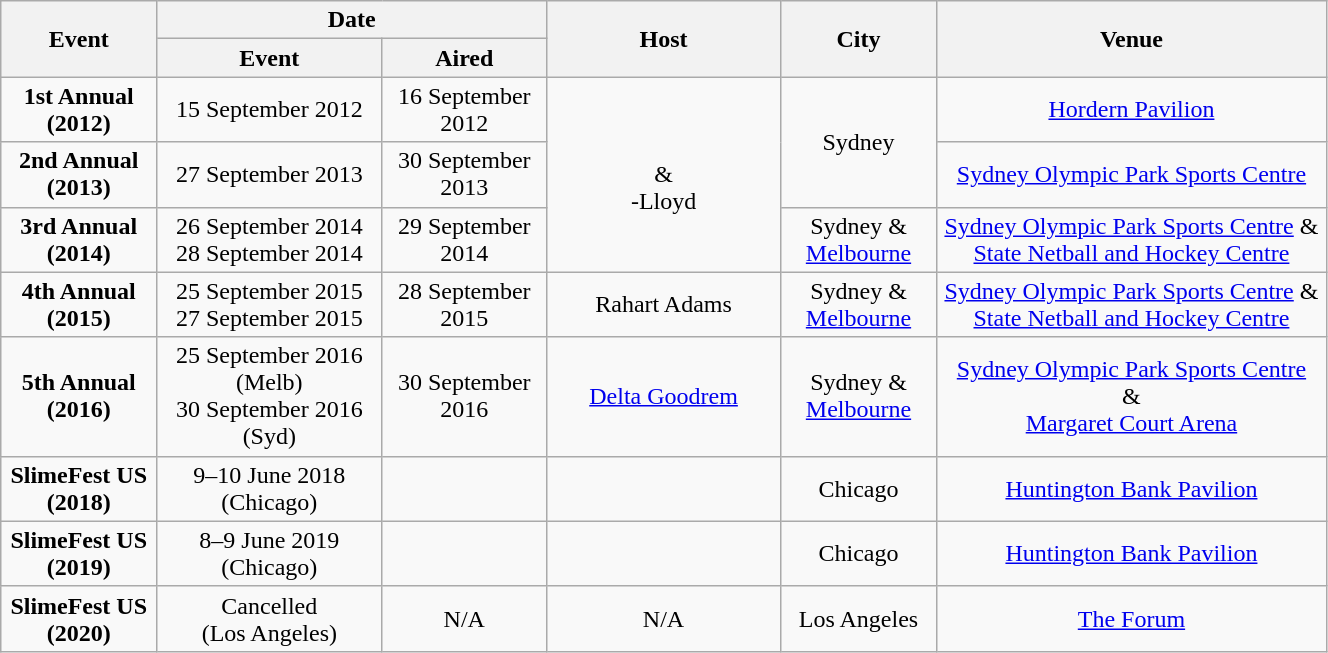<table class="wikitable plainrowheaders" style="text-align:center; width:70%;">
<tr>
<th rowspan="2" scope="col" style="width:10%;">Event</th>
<th colspan="2" scope="col" style="width:25%;">Date</th>
<th rowspan="2" scope="col" style="width:15%;">Host</th>
<th rowspan="2" scope="col" style="width:10%;">City</th>
<th rowspan="2" scope="col" style="width:25%;">Venue</th>
</tr>
<tr>
<th>Event</th>
<th>Aired</th>
</tr>
<tr>
<td><strong>1st Annual (2012)</strong></td>
<td>15 September 2012</td>
<td>16 September 2012</td>
<td rowspan="3"><br>&<br>-Lloyd</td>
<td rowspan="2">Sydney</td>
<td rowspan="1"><a href='#'>Hordern Pavilion</a></td>
</tr>
<tr>
<td><strong>2nd Annual (2013)</strong></td>
<td>27 September 2013</td>
<td>30 September 2013</td>
<td rowspan="1"><a href='#'>Sydney Olympic Park Sports Centre</a></td>
</tr>
<tr>
<td><strong>3rd Annual (2014)</strong></td>
<td>26 September 2014<br>28 September 2014</td>
<td>29 September 2014</td>
<td rowspan="1">Sydney &<br><a href='#'>Melbourne</a></td>
<td rowspan="1"><a href='#'>Sydney Olympic Park Sports Centre</a> &<br><a href='#'>State Netball and Hockey Centre</a></td>
</tr>
<tr>
<td><strong>4th Annual (2015)</strong></td>
<td>25 September 2015<br>27 September 2015</td>
<td>28 September 2015</td>
<td>Rahart Adams</td>
<td rowspan="1">Sydney &<br><a href='#'>Melbourne</a></td>
<td rowspan="1"><a href='#'>Sydney Olympic Park Sports Centre</a> &<br><a href='#'>State Netball and Hockey Centre</a></td>
</tr>
<tr>
<td><strong>5th Annual (2016)</strong></td>
<td>25 September 2016 (Melb)<br>30 September 2016 (Syd)</td>
<td>30 September 2016</td>
<td><a href='#'>Delta Goodrem</a></td>
<td rowspan="1">Sydney &<br><a href='#'>Melbourne</a></td>
<td rowspan="1"><a href='#'>Sydney Olympic Park Sports Centre</a><br>&<br><a href='#'>Margaret Court Arena</a></td>
</tr>
<tr>
<td><strong>SlimeFest US</strong><br><strong>(2018)</strong></td>
<td>9–10 June 2018 (Chicago)</td>
<td></td>
<td></td>
<td>Chicago</td>
<td><a href='#'>Huntington Bank Pavilion</a></td>
</tr>
<tr>
<td><strong>SlimeFest US</strong><br><strong>(2019)</strong></td>
<td>8–9 June 2019 (Chicago)</td>
<td></td>
<td></td>
<td>Chicago</td>
<td><a href='#'>Huntington Bank Pavilion</a></td>
</tr>
<tr>
<td><strong>SlimeFest US</strong><br><strong>(2020)</strong></td>
<td>Cancelled <br>(Los Angeles)</td>
<td>N/A</td>
<td>N/A</td>
<td>Los Angeles</td>
<td><a href='#'>The Forum</a></td>
</tr>
</table>
